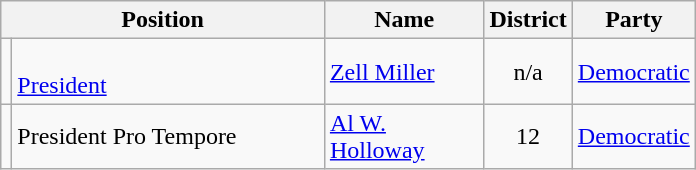<table class="wikitable">
<tr>
<th colspan=2 align=center>Position</th>
<th width="099" align=center>Name</th>
<th align=center>District</th>
<th align=center>Party</th>
</tr>
<tr>
<td></td>
<td width="201"><br><a href='#'>President</a></td>
<td><a href='#'>Zell Miller</a></td>
<td align=center>n/a</td>
<td><a href='#'>Democratic</a></td>
</tr>
<tr>
<td></td>
<td>President Pro Tempore</td>
<td><a href='#'>Al W. Holloway</a></td>
<td align=center>12</td>
<td><a href='#'>Democratic</a></td>
</tr>
</table>
